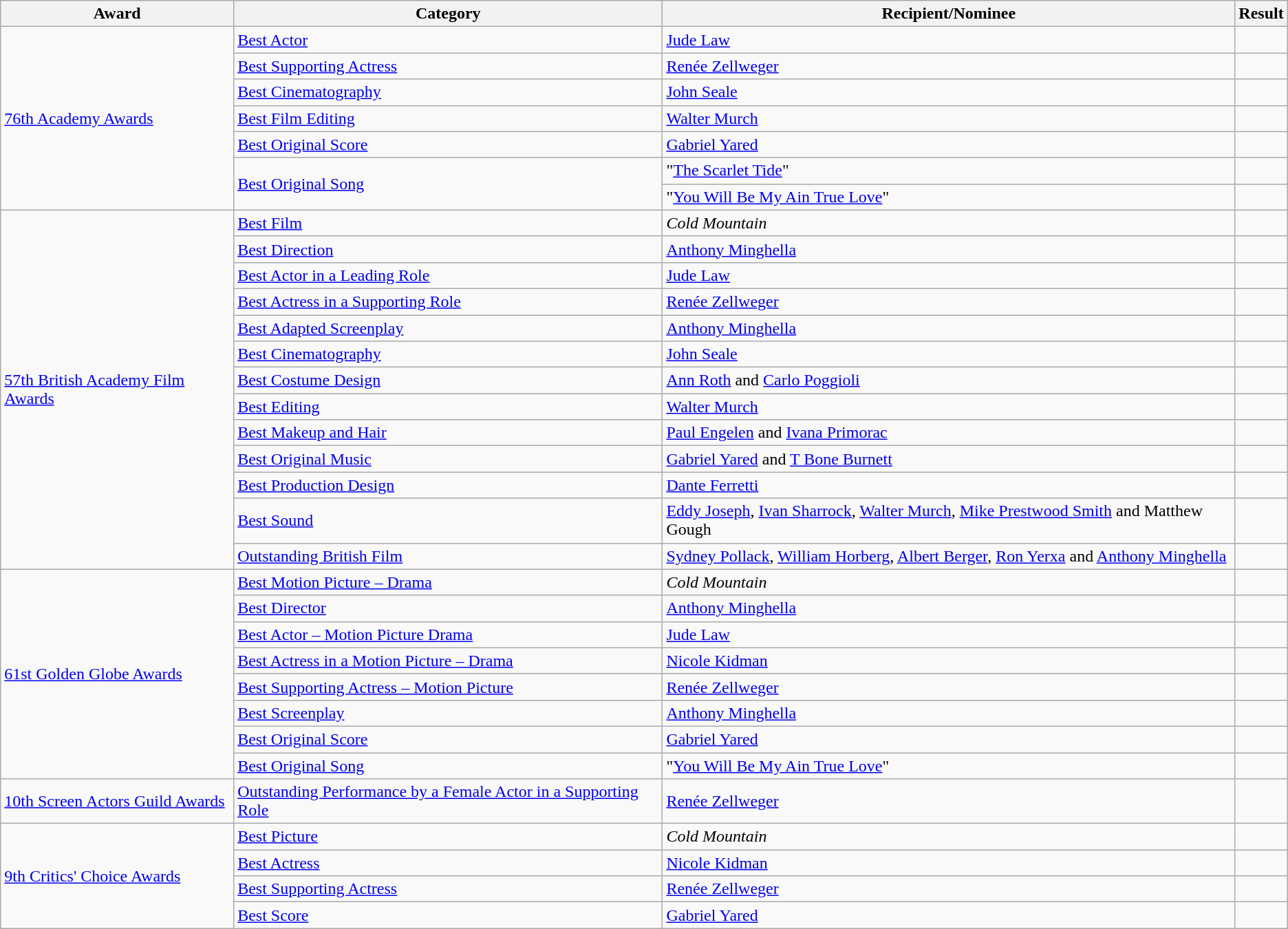<table class="wikitable plainrowheaders sortable">
<tr>
<th scope="col">Award</th>
<th scope="col">Category</th>
<th scope="col">Recipient/Nominee</th>
<th scope="col">Result</th>
</tr>
<tr>
<td rowspan="7"><a href='#'>76th Academy Awards</a></td>
<td><a href='#'>Best Actor</a></td>
<td><a href='#'>Jude Law</a></td>
<td></td>
</tr>
<tr>
<td><a href='#'>Best Supporting Actress</a></td>
<td><a href='#'>Renée Zellweger</a></td>
<td></td>
</tr>
<tr>
<td><a href='#'>Best Cinematography</a></td>
<td><a href='#'>John Seale</a></td>
<td></td>
</tr>
<tr>
<td><a href='#'>Best Film Editing</a></td>
<td><a href='#'>Walter Murch</a></td>
<td></td>
</tr>
<tr>
<td><a href='#'>Best Original Score</a></td>
<td><a href='#'>Gabriel Yared</a></td>
<td></td>
</tr>
<tr>
<td rowspan="2"><a href='#'>Best Original Song</a></td>
<td>"<a href='#'>The Scarlet Tide</a>"</td>
<td></td>
</tr>
<tr>
<td>"<a href='#'>You Will Be My Ain True Love</a>"</td>
<td></td>
</tr>
<tr>
<td rowspan="13"><a href='#'>57th British Academy Film Awards</a></td>
<td><a href='#'>Best Film</a></td>
<td><em>Cold Mountain</em></td>
<td></td>
</tr>
<tr>
<td><a href='#'>Best Direction</a></td>
<td><a href='#'>Anthony Minghella</a></td>
<td></td>
</tr>
<tr>
<td><a href='#'>Best Actor in a Leading Role</a></td>
<td><a href='#'>Jude Law</a></td>
<td></td>
</tr>
<tr>
<td><a href='#'>Best Actress in a Supporting Role</a></td>
<td><a href='#'>Renée Zellweger</a></td>
<td></td>
</tr>
<tr>
<td><a href='#'>Best Adapted Screenplay</a></td>
<td><a href='#'>Anthony Minghella</a></td>
<td></td>
</tr>
<tr>
<td><a href='#'>Best Cinematography</a></td>
<td><a href='#'>John Seale</a></td>
<td></td>
</tr>
<tr>
<td><a href='#'>Best Costume Design</a></td>
<td><a href='#'>Ann Roth</a> and <a href='#'>Carlo Poggioli</a></td>
<td></td>
</tr>
<tr>
<td><a href='#'>Best Editing</a></td>
<td><a href='#'>Walter Murch</a></td>
<td></td>
</tr>
<tr>
<td><a href='#'>Best Makeup and Hair</a></td>
<td><a href='#'>Paul Engelen</a> and <a href='#'>Ivana Primorac</a></td>
<td></td>
</tr>
<tr>
<td><a href='#'>Best Original Music</a></td>
<td><a href='#'>Gabriel Yared</a> and <a href='#'>T Bone Burnett</a></td>
<td></td>
</tr>
<tr>
<td><a href='#'>Best Production Design</a></td>
<td><a href='#'>Dante Ferretti</a></td>
<td></td>
</tr>
<tr>
<td><a href='#'>Best Sound</a></td>
<td><a href='#'>Eddy Joseph</a>, <a href='#'>Ivan Sharrock</a>, <a href='#'>Walter Murch</a>, <a href='#'>Mike Prestwood Smith</a> and Matthew Gough</td>
<td></td>
</tr>
<tr>
<td><a href='#'>Outstanding British Film</a></td>
<td><a href='#'>Sydney Pollack</a>, <a href='#'>William Horberg</a>, <a href='#'>Albert Berger</a>, <a href='#'>Ron Yerxa</a> and <a href='#'>Anthony Minghella</a></td>
<td></td>
</tr>
<tr>
<td rowspan="8"><a href='#'>61st Golden Globe Awards</a></td>
<td><a href='#'>Best Motion Picture – Drama</a></td>
<td><em>Cold Mountain</em></td>
<td></td>
</tr>
<tr>
<td><a href='#'>Best Director</a></td>
<td><a href='#'>Anthony Minghella</a></td>
<td></td>
</tr>
<tr>
<td><a href='#'>Best Actor – Motion Picture Drama</a></td>
<td><a href='#'>Jude Law</a></td>
<td></td>
</tr>
<tr>
<td><a href='#'>Best Actress in a Motion Picture – Drama</a></td>
<td><a href='#'>Nicole Kidman</a></td>
<td></td>
</tr>
<tr>
<td><a href='#'>Best Supporting Actress – Motion Picture</a></td>
<td><a href='#'>Renée Zellweger</a></td>
<td></td>
</tr>
<tr>
<td><a href='#'>Best Screenplay</a></td>
<td><a href='#'>Anthony Minghella</a></td>
<td></td>
</tr>
<tr>
<td><a href='#'>Best Original Score</a></td>
<td><a href='#'>Gabriel Yared</a></td>
<td></td>
</tr>
<tr>
<td><a href='#'>Best Original Song</a></td>
<td>"<a href='#'>You Will Be My Ain True Love</a>"</td>
<td></td>
</tr>
<tr>
<td><a href='#'>10th Screen Actors Guild Awards</a></td>
<td><a href='#'>Outstanding Performance by a Female Actor in a Supporting Role</a></td>
<td><a href='#'>Renée Zellweger</a></td>
<td></td>
</tr>
<tr>
<td rowspan="4"><a href='#'>9th Critics' Choice Awards</a></td>
<td><a href='#'>Best Picture</a></td>
<td><em>Cold Mountain</em></td>
<td></td>
</tr>
<tr>
<td><a href='#'>Best Actress</a></td>
<td><a href='#'>Nicole Kidman</a></td>
<td></td>
</tr>
<tr>
<td><a href='#'>Best Supporting Actress</a></td>
<td><a href='#'>Renée Zellweger</a></td>
<td></td>
</tr>
<tr>
<td><a href='#'>Best Score</a></td>
<td><a href='#'>Gabriel Yared</a></td>
<td></td>
</tr>
</table>
